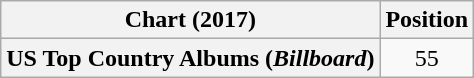<table class="wikitable plainrowheaders" style="text-align:center">
<tr>
<th scope="col">Chart (2017)</th>
<th scope="col">Position</th>
</tr>
<tr>
<th scope="row">US Top Country Albums (<em>Billboard</em>)</th>
<td>55</td>
</tr>
</table>
